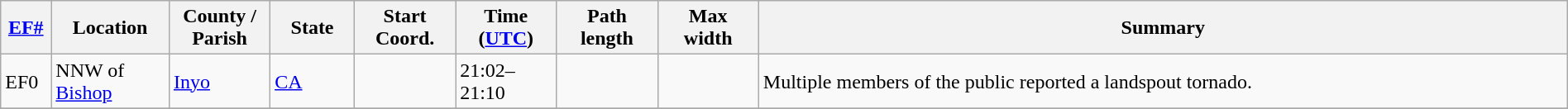<table class="wikitable sortable" style="width:100%;">
<tr>
<th scope="col"  style="width:3%; text-align:center;"><a href='#'>EF#</a></th>
<th scope="col"  style="width:7%; text-align:center;" class="unsortable">Location</th>
<th scope="col"  style="width:6%; text-align:center;" class="unsortable">County / Parish</th>
<th scope="col"  style="width:5%; text-align:center;">State</th>
<th scope="col"  style="width:6%; text-align:center;">Start Coord.</th>
<th scope="col"  style="width:6%; text-align:center;">Time (<a href='#'>UTC</a>)</th>
<th scope="col"  style="width:6%; text-align:center;">Path length</th>
<th scope="col"  style="width:6%; text-align:center;">Max width</th>
<th scope="col" class="unsortable" style="width:48%; text-align:center;">Summary</th>
</tr>
<tr>
<td bgcolor=>EF0</td>
<td>NNW of <a href='#'>Bishop</a></td>
<td><a href='#'>Inyo</a></td>
<td><a href='#'>CA</a></td>
<td></td>
<td>21:02–21:10</td>
<td></td>
<td></td>
<td>Multiple members of the public reported a landspout tornado.</td>
</tr>
<tr>
</tr>
</table>
